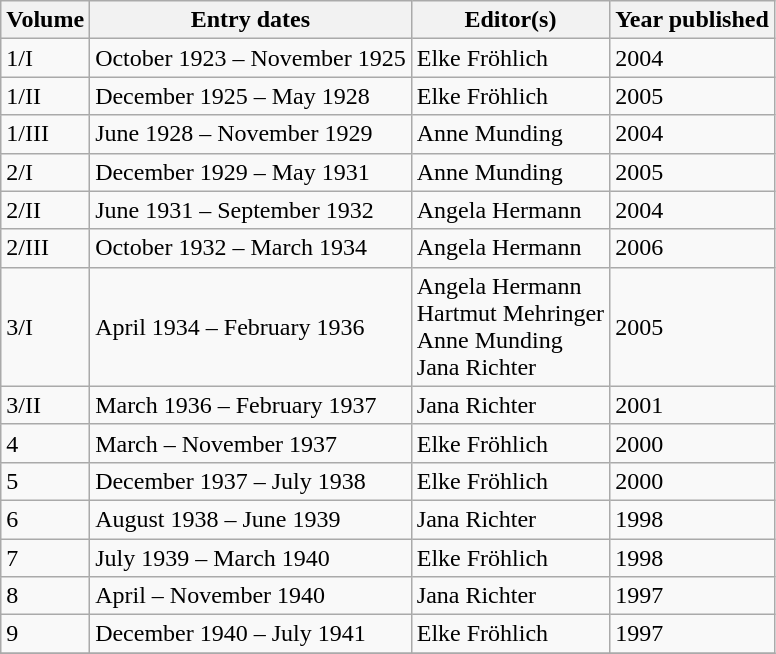<table class="wikitable">
<tr>
<th>Volume</th>
<th>Entry dates</th>
<th>Editor(s)</th>
<th>Year published</th>
</tr>
<tr>
<td>1/I</td>
<td>October 1923 – November 1925</td>
<td>Elke Fröhlich</td>
<td>2004</td>
</tr>
<tr>
<td>1/II</td>
<td>December 1925 – May 1928</td>
<td>Elke Fröhlich</td>
<td>2005</td>
</tr>
<tr>
<td>1/III</td>
<td>June 1928 – November 1929</td>
<td>Anne Munding</td>
<td>2004</td>
</tr>
<tr>
<td>2/I</td>
<td>December 1929 – May 1931</td>
<td>Anne Munding</td>
<td>2005</td>
</tr>
<tr>
<td>2/II</td>
<td>June 1931 – September 1932</td>
<td>Angela Hermann</td>
<td>2004</td>
</tr>
<tr>
<td>2/III</td>
<td>October 1932 – March 1934</td>
<td>Angela Hermann</td>
<td>2006</td>
</tr>
<tr>
<td>3/I</td>
<td>April 1934 – February 1936</td>
<td>Angela Hermann<br> Hartmut Mehringer<br> Anne Munding<br> Jana Richter</td>
<td>2005</td>
</tr>
<tr>
<td>3/II</td>
<td>March 1936 – February 1937</td>
<td>Jana Richter</td>
<td>2001</td>
</tr>
<tr>
<td>4</td>
<td>March – November 1937</td>
<td>Elke Fröhlich</td>
<td>2000</td>
</tr>
<tr>
<td>5</td>
<td>December 1937 – July 1938</td>
<td>Elke Fröhlich</td>
<td>2000</td>
</tr>
<tr>
<td>6</td>
<td>August 1938 – June 1939</td>
<td>Jana Richter</td>
<td>1998</td>
</tr>
<tr>
<td>7</td>
<td>July 1939 – March 1940</td>
<td>Elke Fröhlich</td>
<td>1998</td>
</tr>
<tr>
<td>8</td>
<td>April – November 1940</td>
<td>Jana Richter</td>
<td>1997</td>
</tr>
<tr>
<td>9</td>
<td>December 1940 – July 1941</td>
<td>Elke Fröhlich</td>
<td>1997</td>
</tr>
<tr>
</tr>
</table>
